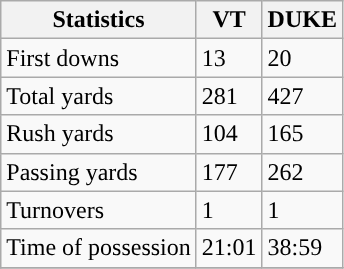<table class="wikitable" style="float: left;">
<tr>
<th>Statistics</th>
<th>VT</th>
<th>DUKE</th>
</tr>
<tr>
<td>First downs</td>
<td>13</td>
<td>20</td>
</tr>
<tr>
<td>Total yards</td>
<td>281</td>
<td>427</td>
</tr>
<tr>
<td>Rush yards</td>
<td>104</td>
<td>165</td>
</tr>
<tr>
<td>Passing yards</td>
<td>177</td>
<td>262</td>
</tr>
<tr>
<td>Turnovers</td>
<td>1</td>
<td>1</td>
</tr>
<tr>
<td>Time of possession</td>
<td>21:01</td>
<td>38:59</td>
</tr>
<tr>
</tr>
</table>
